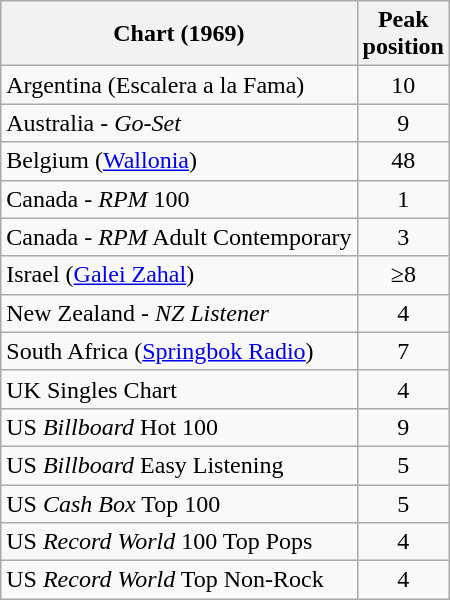<table class="wikitable sortable">
<tr>
<th align="left">Chart (1969)</th>
<th style="text-align:center;">Peak<br>position</th>
</tr>
<tr>
<td>Argentina (Escalera a la Fama)</td>
<td align="center">10</td>
</tr>
<tr>
<td align="left">Australia - <em>Go-Set</em></td>
<td style="text-align:center;">9</td>
</tr>
<tr>
<td align="left">Belgium (<a href='#'>Wallonia</a>)</td>
<td style="text-align:center;">48</td>
</tr>
<tr>
<td align="left">Canada - <em>RPM</em> 100 </td>
<td style="text-align:center;">1</td>
</tr>
<tr>
<td align="left">Canada - <em>RPM</em> Adult Contemporary</td>
<td style="text-align:center;">3</td>
</tr>
<tr>
<td align="left">Israel (<a href='#'>Galei Zahal</a>)</td>
<td style="text-align:center;">≥8</td>
</tr>
<tr>
<td align="left">New Zealand - <em>NZ Listener</em> </td>
<td style="text-align:center;">4</td>
</tr>
<tr>
<td align="left">South Africa (<a href='#'>Springbok Radio</a>)</td>
<td style="text-align:center;">7</td>
</tr>
<tr>
<td align="left">UK Singles Chart</td>
<td style="text-align:center;">4</td>
</tr>
<tr>
<td align="left">US <em>Billboard</em> Hot 100</td>
<td style="text-align:center;">9</td>
</tr>
<tr>
<td align="left">US <em>Billboard</em> Easy Listening</td>
<td style="text-align:center;">5</td>
</tr>
<tr>
<td align="left">US <em>Cash Box</em> Top 100</td>
<td style="text-align:center;">5</td>
</tr>
<tr>
<td align="left">US <em>Record World</em> 100 Top Pops</td>
<td style="text-align:center;">4</td>
</tr>
<tr>
<td align="left">US <em>Record World</em> Top Non-Rock</td>
<td style="text-align:center;">4</td>
</tr>
</table>
